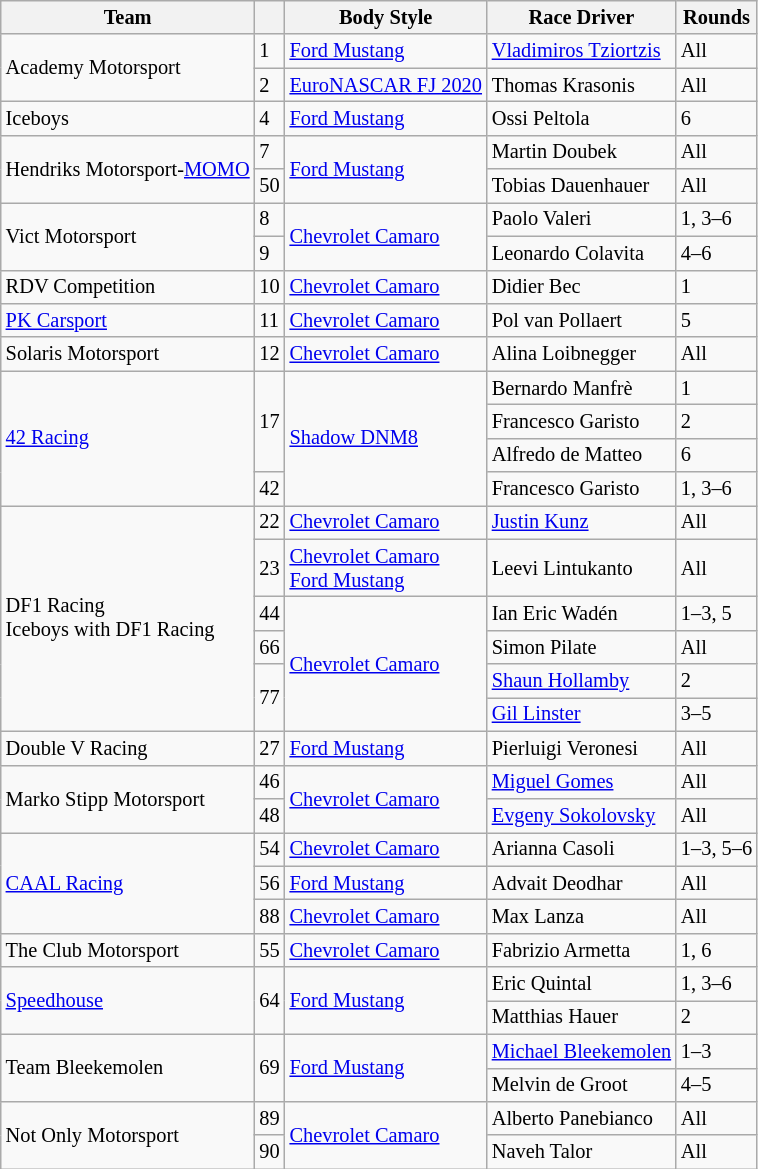<table class="wikitable" style="font-size: 85%">
<tr>
<th>Team</th>
<th></th>
<th>Body Style</th>
<th>Race Driver</th>
<th>Rounds</th>
</tr>
<tr>
<td rowspan=2> Academy Motorsport</td>
<td>1</td>
<td><a href='#'>Ford Mustang</a></td>
<td> <a href='#'>Vladimiros Tziortzis</a></td>
<td>All</td>
</tr>
<tr>
<td>2</td>
<td><a href='#'>EuroNASCAR FJ 2020</a></td>
<td> Thomas Krasonis</td>
<td>All</td>
</tr>
<tr>
<td> Iceboys</td>
<td>4</td>
<td><a href='#'>Ford Mustang</a></td>
<td> Ossi Peltola</td>
<td>6</td>
</tr>
<tr>
<td rowspan=2> Hendriks Motorsport-<a href='#'>MOMO</a></td>
<td>7</td>
<td rowspan=2><a href='#'>Ford Mustang</a></td>
<td> Martin Doubek</td>
<td>All</td>
</tr>
<tr>
<td>50</td>
<td> Tobias Dauenhauer</td>
<td>All</td>
</tr>
<tr>
<td rowspan=2> Vict Motorsport</td>
<td>8</td>
<td rowspan=2><a href='#'>Chevrolet Camaro</a></td>
<td> Paolo Valeri</td>
<td>1, 3–6</td>
</tr>
<tr>
<td>9</td>
<td> Leonardo Colavita</td>
<td>4–6</td>
</tr>
<tr>
<td> RDV Competition</td>
<td>10</td>
<td><a href='#'>Chevrolet Camaro</a></td>
<td> Didier Bec</td>
<td>1</td>
</tr>
<tr>
<td> <a href='#'>PK Carsport</a></td>
<td>11</td>
<td><a href='#'>Chevrolet Camaro</a></td>
<td> Pol van Pollaert</td>
<td>5</td>
</tr>
<tr>
<td> Solaris Motorsport</td>
<td>12</td>
<td><a href='#'>Chevrolet Camaro</a></td>
<td> Alina Loibnegger</td>
<td>All</td>
</tr>
<tr>
<td rowspan=4> <a href='#'>42 Racing</a></td>
<td rowspan=3>17</td>
<td rowspan=4><a href='#'>Shadow DNM8</a></td>
<td> Bernardo Manfrè</td>
<td>1</td>
</tr>
<tr>
<td> Francesco Garisto</td>
<td>2</td>
</tr>
<tr>
<td> Alfredo de Matteo</td>
<td>6</td>
</tr>
<tr>
<td>42</td>
<td> Francesco Garisto</td>
<td>1, 3–6</td>
</tr>
<tr>
<td rowspan=6> DF1 Racing<br> Iceboys with DF1 Racing</td>
<td>22</td>
<td><a href='#'>Chevrolet Camaro</a></td>
<td> <a href='#'>Justin Kunz</a></td>
<td>All</td>
</tr>
<tr>
<td>23</td>
<td><a href='#'>Chevrolet Camaro</a> <small></small><br><a href='#'>Ford Mustang</a> <small></small></td>
<td> Leevi Lintukanto</td>
<td>All</td>
</tr>
<tr>
<td>44</td>
<td rowspan=4><a href='#'>Chevrolet Camaro</a></td>
<td> Ian Eric Wadén</td>
<td>1–3, 5</td>
</tr>
<tr>
<td>66</td>
<td> Simon Pilate</td>
<td>All</td>
</tr>
<tr>
<td rowspan=2>77</td>
<td> <a href='#'>Shaun Hollamby</a></td>
<td>2</td>
</tr>
<tr>
<td> <a href='#'>Gil Linster</a></td>
<td>3–5</td>
</tr>
<tr>
<td> Double V Racing</td>
<td>27</td>
<td><a href='#'>Ford Mustang</a></td>
<td> Pierluigi Veronesi</td>
<td>All</td>
</tr>
<tr>
<td rowspan=2> Marko Stipp Motorsport</td>
<td>46</td>
<td rowspan=2><a href='#'>Chevrolet Camaro</a></td>
<td> <a href='#'>Miguel Gomes</a></td>
<td>All</td>
</tr>
<tr>
<td>48</td>
<td> <a href='#'>Evgeny Sokolovsky</a></td>
<td>All</td>
</tr>
<tr>
<td rowspan=3> <a href='#'>CAAL Racing</a></td>
<td>54</td>
<td><a href='#'>Chevrolet Camaro</a></td>
<td> Arianna Casoli</td>
<td>1–3, 5–6</td>
</tr>
<tr>
<td>56</td>
<td><a href='#'>Ford Mustang</a></td>
<td> Advait Deodhar</td>
<td>All</td>
</tr>
<tr>
<td>88</td>
<td><a href='#'>Chevrolet Camaro</a></td>
<td> Max Lanza</td>
<td>All</td>
</tr>
<tr>
<td> The Club Motorsport</td>
<td>55</td>
<td><a href='#'>Chevrolet Camaro</a></td>
<td> Fabrizio Armetta</td>
<td>1, 6</td>
</tr>
<tr>
<td rowspan=2> <a href='#'>Speedhouse</a></td>
<td rowspan=2>64</td>
<td rowspan=2><a href='#'>Ford Mustang</a></td>
<td> Eric Quintal</td>
<td>1, 3–6</td>
</tr>
<tr>
<td> Matthias Hauer</td>
<td>2</td>
</tr>
<tr>
<td rowspan=2> Team Bleekemolen</td>
<td rowspan=2>69</td>
<td rowspan=2><a href='#'>Ford Mustang</a></td>
<td> <a href='#'>Michael Bleekemolen</a></td>
<td>1–3</td>
</tr>
<tr>
<td> Melvin de Groot</td>
<td>4–5</td>
</tr>
<tr>
<td rowspan="2"> Not Only Motorsport</td>
<td>89</td>
<td rowspan="2"><a href='#'>Chevrolet Camaro</a></td>
<td> Alberto Panebianco</td>
<td>All</td>
</tr>
<tr>
<td>90</td>
<td> Naveh Talor</td>
<td>All</td>
</tr>
</table>
